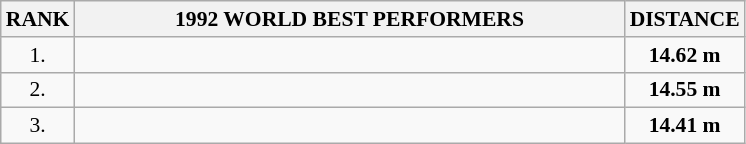<table class="wikitable" style="border-collapse: collapse; font-size: 90%;">
<tr>
<th>RANK</th>
<th align="center" style="width: 25em">1992 WORLD BEST PERFORMERS</th>
<th align="center" style="width: 5em">DISTANCE</th>
</tr>
<tr>
<td align="center">1.</td>
<td></td>
<td align="center"><strong>14.62 m</strong></td>
</tr>
<tr>
<td align="center">2.</td>
<td></td>
<td align="center"><strong>14.55 m</strong></td>
</tr>
<tr>
<td align="center">3.</td>
<td></td>
<td align="center"><strong>14.41 m</strong></td>
</tr>
</table>
